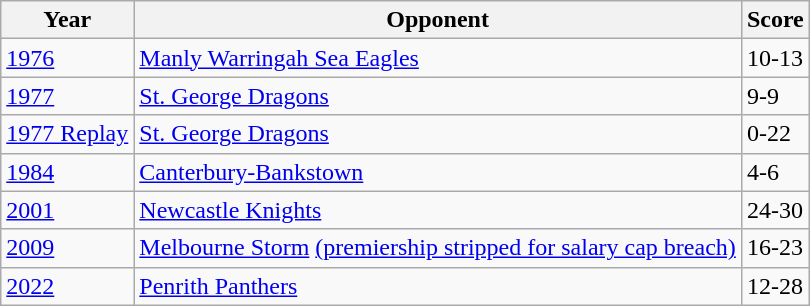<table class="wikitable" style="text-align:left;">
<tr>
<th>Year</th>
<th>Opponent</th>
<th>Score</th>
</tr>
<tr>
<td><a href='#'>1976</a></td>
<td><a href='#'>Manly Warringah Sea Eagles</a></td>
<td>10-13</td>
</tr>
<tr>
<td><a href='#'>1977</a></td>
<td><a href='#'>St. George Dragons</a></td>
<td>9-9</td>
</tr>
<tr>
<td><a href='#'>1977 Replay</a></td>
<td><a href='#'>St. George Dragons</a></td>
<td>0-22</td>
</tr>
<tr>
<td><a href='#'>1984</a></td>
<td><a href='#'>Canterbury-Bankstown</a></td>
<td>4-6</td>
</tr>
<tr>
<td><a href='#'>2001</a></td>
<td><a href='#'>Newcastle Knights</a></td>
<td>24-30</td>
</tr>
<tr>
<td><a href='#'>2009</a></td>
<td><a href='#'>Melbourne Storm</a> <a href='#'>(premiership stripped for salary cap breach)</a></td>
<td>16-23</td>
</tr>
<tr>
<td><a href='#'>2022</a></td>
<td><a href='#'>Penrith Panthers</a></td>
<td>12-28</td>
</tr>
</table>
